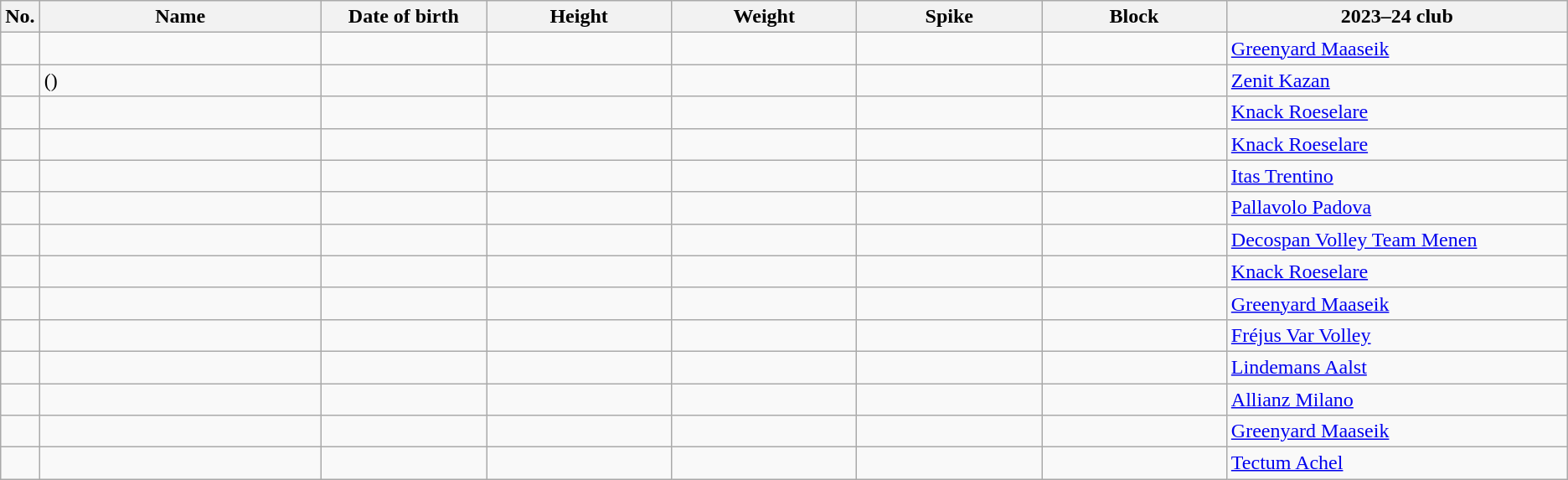<table class="wikitable sortable" style="font-size:100%; text-align:center;">
<tr>
<th>No.</th>
<th style="width:14em">Name</th>
<th style="width:8em">Date of birth</th>
<th style="width:9em">Height</th>
<th style="width:9em">Weight</th>
<th style="width:9em">Spike</th>
<th style="width:9em">Block</th>
<th style="width:17em">2023–24 club</th>
</tr>
<tr>
<td></td>
<td align=left></td>
<td align="right"></td>
<td></td>
<td></td>
<td></td>
<td></td>
<td align=left> <a href='#'>Greenyard Maaseik</a></td>
</tr>
<tr>
<td></td>
<td align=left> ()</td>
<td align=right></td>
<td></td>
<td></td>
<td></td>
<td></td>
<td align=left> <a href='#'>Zenit Kazan</a></td>
</tr>
<tr>
<td></td>
<td align=left></td>
<td align=right></td>
<td></td>
<td></td>
<td></td>
<td></td>
<td align=left> <a href='#'>Knack Roeselare</a></td>
</tr>
<tr>
<td></td>
<td align="left"></td>
<td align="right"></td>
<td></td>
<td></td>
<td></td>
<td></td>
<td align="left"> <a href='#'>Knack Roeselare</a></td>
</tr>
<tr>
<td></td>
<td align="left"></td>
<td align="right"></td>
<td></td>
<td></td>
<td></td>
<td></td>
<td align="left"> <a href='#'>Itas Trentino</a></td>
</tr>
<tr>
<td></td>
<td align="left"></td>
<td align="right"></td>
<td></td>
<td></td>
<td></td>
<td></td>
<td align="left"> <a href='#'>Pallavolo Padova</a></td>
</tr>
<tr>
<td></td>
<td align=left></td>
<td align=right></td>
<td></td>
<td></td>
<td></td>
<td></td>
<td align=left> <a href='#'>Decospan Volley Team Menen</a></td>
</tr>
<tr>
<td></td>
<td align=left></td>
<td align=right></td>
<td></td>
<td></td>
<td></td>
<td></td>
<td align=left> <a href='#'>Knack Roeselare</a></td>
</tr>
<tr>
<td></td>
<td align=left></td>
<td align=right></td>
<td></td>
<td></td>
<td></td>
<td></td>
<td align=left> <a href='#'>Greenyard Maaseik</a></td>
</tr>
<tr>
<td></td>
<td align=left></td>
<td align=right></td>
<td></td>
<td></td>
<td></td>
<td></td>
<td align=left> <a href='#'>Fréjus Var Volley</a></td>
</tr>
<tr>
<td></td>
<td align=left></td>
<td align=right></td>
<td></td>
<td></td>
<td></td>
<td></td>
<td align=left> <a href='#'>Lindemans Aalst</a></td>
</tr>
<tr>
<td></td>
<td align=left></td>
<td align=right></td>
<td></td>
<td></td>
<td></td>
<td></td>
<td align=left> <a href='#'>Allianz Milano</a></td>
</tr>
<tr>
<td></td>
<td align=left></td>
<td align=right></td>
<td></td>
<td></td>
<td></td>
<td></td>
<td align=left> <a href='#'>Greenyard Maaseik</a></td>
</tr>
<tr>
<td></td>
<td align=left></td>
<td align=right></td>
<td></td>
<td></td>
<td></td>
<td></td>
<td align=left> <a href='#'>Tectum Achel</a></td>
</tr>
</table>
